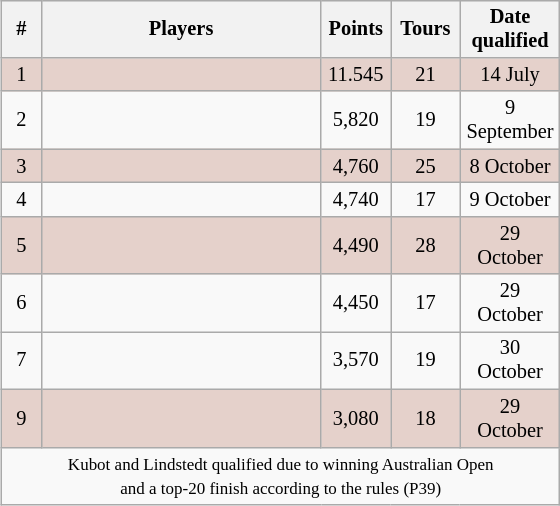<table class="sortable wikitable" style="float:right;margin-left:1em;text-align:center;font-size:85%;text:justify;">
<tr>
<th width=20>#</th>
<th width=180>Players</th>
<th width=40>Points</th>
<th width=40>Tours</th>
<th width=60>Date qualified</th>
</tr>
<tr style="text-align:center; background:#e5d1cb;">
<td>1</td>
<td align=left><br></td>
<td>11.545</td>
<td>21</td>
<td>14 July</td>
</tr>
<tr align=center>
<td>2</td>
<td align=left><br></td>
<td>5,820</td>
<td>19</td>
<td>9 September</td>
</tr>
<tr style="text-align:center; background:#e5d1cb;">
<td>3</td>
<td align=left><br></td>
<td>4,760</td>
<td>25</td>
<td>8 October</td>
</tr>
<tr align=center>
<td>4</td>
<td align=left><br></td>
<td>4,740</td>
<td>17</td>
<td>9 October</td>
</tr>
<tr style="text-align:center; background:#e5d1cb;">
<td>5</td>
<td align=left><br></td>
<td>4,490</td>
<td>28</td>
<td>29 October</td>
</tr>
<tr align=center>
<td>6</td>
<td align=left><br></td>
<td>4,450</td>
<td>17</td>
<td>29 October</td>
</tr>
<tr align=center>
<td>7</td>
<td align=left><br></td>
<td>3,570</td>
<td>19</td>
<td>30 October</td>
</tr>
<tr style="text-align:center; background:#e5d1cb;">
<td>9</td>
<td align=left><br></td>
<td>3,080</td>
<td>18</td>
<td>29 October</td>
</tr>
<tr align=center>
<td colspan=5 style="text-align:center;"><small>Kubot and Lindstedt qualified due to winning Australian Open<br>and a top-20 finish according to the rules (P39)</small></td>
</tr>
</table>
